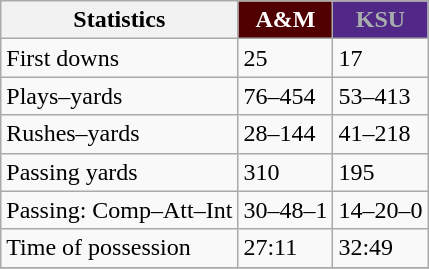<table class="wikitable">
<tr>
<th>Statistics</th>
<th style="background:#500000; color:#ffffff">A&M</th>
<th style="background:#512888; color:#a8adad">KSU</th>
</tr>
<tr>
<td>First downs</td>
<td>25</td>
<td>17</td>
</tr>
<tr>
<td>Plays–yards</td>
<td>76–454</td>
<td>53–413</td>
</tr>
<tr>
<td>Rushes–yards</td>
<td>28–144</td>
<td>41–218</td>
</tr>
<tr>
<td>Passing yards</td>
<td>310</td>
<td>195</td>
</tr>
<tr>
<td>Passing: Comp–Att–Int</td>
<td>30–48–1</td>
<td>14–20–0</td>
</tr>
<tr>
<td>Time of possession</td>
<td>27:11</td>
<td>32:49</td>
</tr>
<tr>
</tr>
</table>
